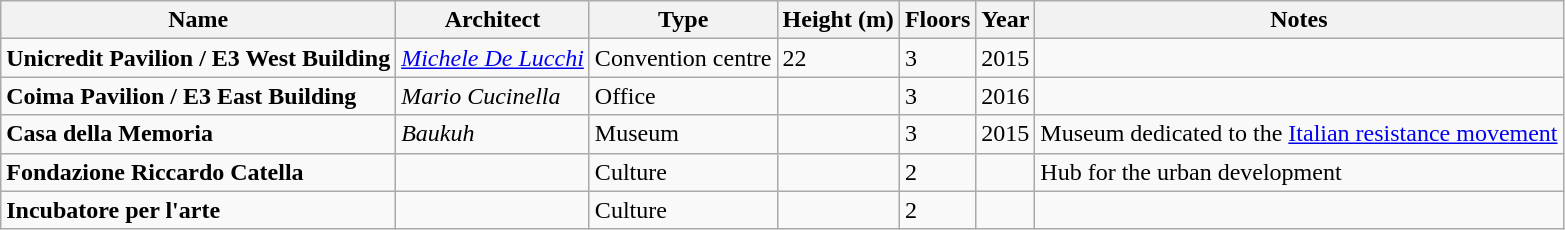<table class="wikitable">
<tr>
<th>Name</th>
<th>Architect</th>
<th>Type</th>
<th>Height (m)</th>
<th>Floors</th>
<th>Year</th>
<th>Notes</th>
</tr>
<tr>
<td><strong>Unicredit Pavilion / E3 West Building</strong></td>
<td><em><a href='#'>Michele De Lucchi</a></em></td>
<td>Convention centre</td>
<td>22</td>
<td>3</td>
<td>2015</td>
<td></td>
</tr>
<tr>
<td><strong>Coima Pavilion / E3 East Building</strong></td>
<td><em>Mario Cucinella</em></td>
<td>Office</td>
<td></td>
<td>3</td>
<td>2016</td>
<td></td>
</tr>
<tr>
<td><strong>Casa della Memoria</strong></td>
<td><em>Baukuh</em></td>
<td>Museum</td>
<td></td>
<td>3</td>
<td>2015</td>
<td>Museum dedicated to the <a href='#'>Italian resistance movement</a></td>
</tr>
<tr>
<td><strong>Fondazione Riccardo Catella</strong></td>
<td></td>
<td>Culture</td>
<td></td>
<td>2</td>
<td></td>
<td>Hub for the urban development</td>
</tr>
<tr>
<td><strong>Incubatore per l'arte</strong></td>
<td></td>
<td>Culture</td>
<td></td>
<td>2</td>
<td></td>
<td></td>
</tr>
</table>
